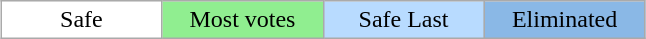<table class="wikitable" style="margin:1em auto; text-align:center;">
<tr>
<td style="background:white; width:100px;">Safe</td>
<td style="background:lightgreen; width:100px;">Most votes</td>
<td style="background:#b8dbff; width:100px;">Safe Last</td>
<td style="background:#8ab8e6; width:100px;">Eliminated</td>
</tr>
</table>
